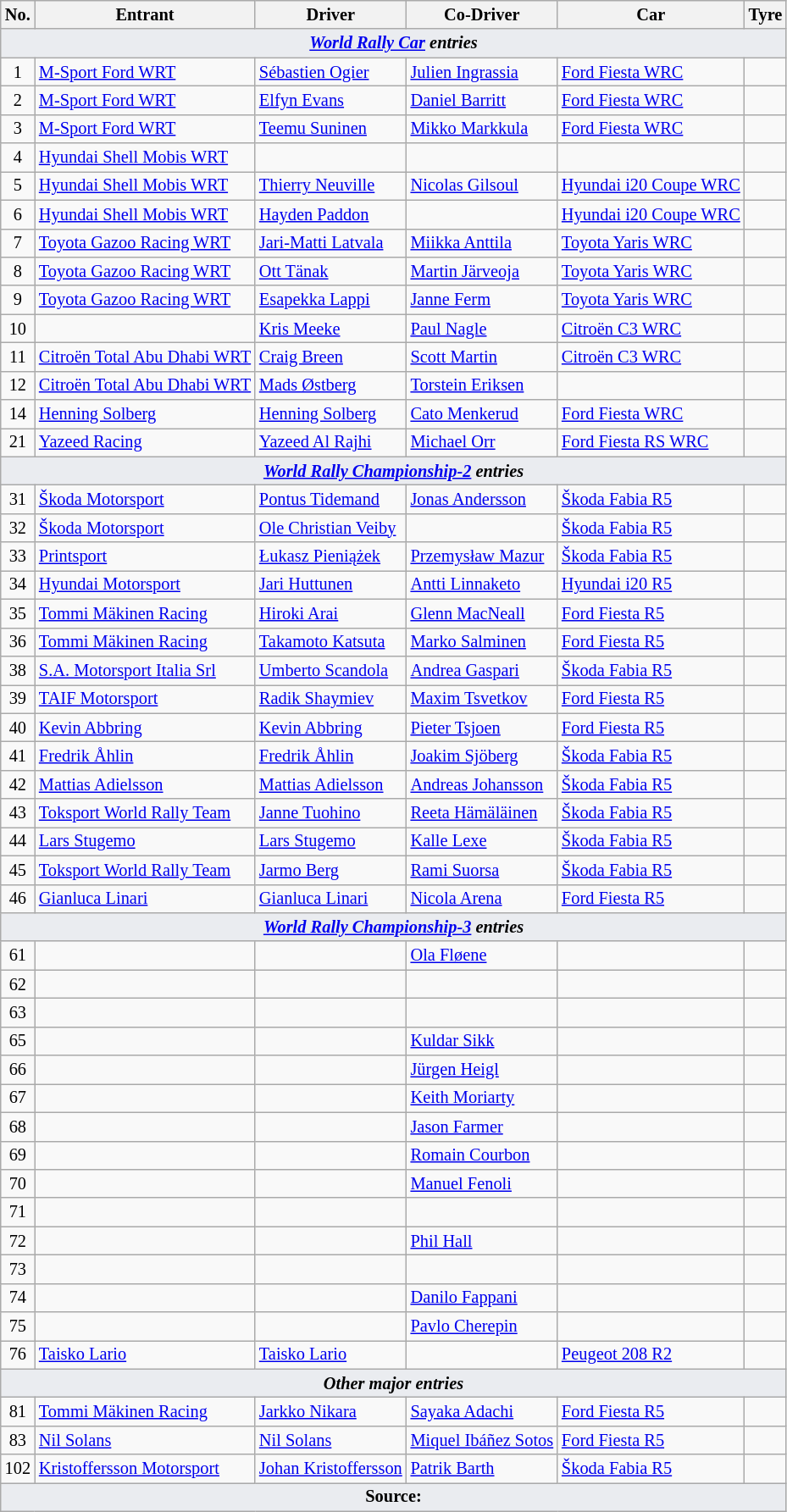<table class="wikitable" style="font-size: 85%;">
<tr>
<th>No.</th>
<th>Entrant</th>
<th>Driver</th>
<th>Co-Driver</th>
<th>Car</th>
<th>Tyre</th>
</tr>
<tr>
<td style="background-color:#EAECF0; text-align:center" colspan="6"><strong><em><a href='#'>World Rally Car</a> entries</em></strong></td>
</tr>
<tr>
<td align="center">1</td>
<td> <a href='#'>M-Sport Ford WRT</a></td>
<td> <a href='#'>Sébastien Ogier</a></td>
<td> <a href='#'>Julien Ingrassia</a></td>
<td><a href='#'>Ford Fiesta WRC</a></td>
<td align="center"></td>
</tr>
<tr>
<td align="center">2</td>
<td> <a href='#'>M-Sport Ford WRT</a></td>
<td> <a href='#'>Elfyn Evans</a></td>
<td> <a href='#'>Daniel Barritt</a></td>
<td><a href='#'>Ford Fiesta WRC</a></td>
<td align="center"></td>
</tr>
<tr>
<td align="center">3</td>
<td> <a href='#'>M-Sport Ford WRT</a></td>
<td> <a href='#'>Teemu Suninen</a></td>
<td> <a href='#'>Mikko Markkula</a></td>
<td><a href='#'>Ford Fiesta WRC</a></td>
<td align="center"></td>
</tr>
<tr>
<td align="center">4</td>
<td> <a href='#'>Hyundai Shell Mobis WRT</a></td>
<td></td>
<td></td>
<td></td>
<td align="center"></td>
</tr>
<tr>
<td align="center">5</td>
<td> <a href='#'>Hyundai Shell Mobis WRT</a></td>
<td> <a href='#'>Thierry Neuville</a></td>
<td> <a href='#'>Nicolas Gilsoul</a></td>
<td><a href='#'>Hyundai i20 Coupe WRC</a></td>
<td align="center"></td>
</tr>
<tr>
<td align="center">6</td>
<td> <a href='#'>Hyundai Shell Mobis WRT</a></td>
<td> <a href='#'>Hayden Paddon</a></td>
<td></td>
<td><a href='#'>Hyundai i20 Coupe WRC</a></td>
<td align="center"></td>
</tr>
<tr>
<td align="center">7</td>
<td> <a href='#'>Toyota Gazoo Racing WRT</a></td>
<td> <a href='#'>Jari-Matti Latvala</a></td>
<td> <a href='#'>Miikka Anttila</a></td>
<td><a href='#'>Toyota Yaris WRC</a></td>
<td align="center"></td>
</tr>
<tr>
<td align="center">8</td>
<td> <a href='#'>Toyota Gazoo Racing WRT</a></td>
<td> <a href='#'>Ott Tänak</a></td>
<td> <a href='#'>Martin Järveoja</a></td>
<td><a href='#'>Toyota Yaris WRC</a></td>
<td align="center"></td>
</tr>
<tr>
<td align="center">9</td>
<td> <a href='#'>Toyota Gazoo Racing WRT</a></td>
<td> <a href='#'>Esapekka Lappi</a></td>
<td> <a href='#'>Janne Ferm</a></td>
<td><a href='#'>Toyota Yaris WRC</a></td>
<td align="center"></td>
</tr>
<tr>
<td align="center">10</td>
<td></td>
<td> <a href='#'>Kris Meeke</a></td>
<td> <a href='#'>Paul Nagle</a></td>
<td><a href='#'>Citroën C3 WRC</a></td>
<td align="center"></td>
</tr>
<tr>
<td align="center">11</td>
<td> <a href='#'>Citroën Total Abu Dhabi WRT</a></td>
<td> <a href='#'>Craig Breen</a></td>
<td> <a href='#'>Scott Martin</a></td>
<td><a href='#'>Citroën C3 WRC</a></td>
<td align="center"></td>
</tr>
<tr>
<td align="center">12</td>
<td> <a href='#'>Citroën Total Abu Dhabi WRT</a></td>
<td> <a href='#'>Mads Østberg</a></td>
<td> <a href='#'>Torstein Eriksen</a></td>
<td></td>
<td align="center"></td>
</tr>
<tr>
<td align="center">14</td>
<td> <a href='#'>Henning Solberg</a></td>
<td> <a href='#'>Henning Solberg</a></td>
<td> <a href='#'>Cato Menkerud</a></td>
<td><a href='#'>Ford Fiesta WRC</a></td>
<td align="center"></td>
</tr>
<tr>
<td align="center">21</td>
<td> <a href='#'>Yazeed Racing</a></td>
<td> <a href='#'>Yazeed Al Rajhi</a></td>
<td> <a href='#'>Michael Orr</a></td>
<td><a href='#'>Ford Fiesta RS WRC</a></td>
<td align="center"></td>
</tr>
<tr>
<td style="background-color:#EAECF0; text-align:center" colspan="6"><strong><em><a href='#'>World Rally Championship-2</a> entries</em></strong></td>
</tr>
<tr>
<td align="center">31</td>
<td> <a href='#'>Škoda Motorsport</a></td>
<td> <a href='#'>Pontus Tidemand</a></td>
<td> <a href='#'>Jonas Andersson</a></td>
<td><a href='#'>Škoda Fabia R5</a></td>
<td align="center"></td>
</tr>
<tr>
<td align="center">32</td>
<td> <a href='#'>Škoda Motorsport</a></td>
<td> <a href='#'>Ole Christian Veiby</a></td>
<td></td>
<td><a href='#'>Škoda Fabia R5</a></td>
<td align="center"></td>
</tr>
<tr>
<td align="center">33</td>
<td> <a href='#'>Printsport</a></td>
<td> <a href='#'>Łukasz Pieniążek</a></td>
<td> <a href='#'>Przemysław Mazur</a></td>
<td><a href='#'>Škoda Fabia R5</a></td>
<td align="center"></td>
</tr>
<tr>
<td align="center">34</td>
<td> <a href='#'>Hyundai Motorsport</a></td>
<td> <a href='#'>Jari Huttunen</a></td>
<td> <a href='#'>Antti Linnaketo</a></td>
<td><a href='#'>Hyundai i20 R5</a></td>
<td align="center"></td>
</tr>
<tr>
<td align="center">35</td>
<td> <a href='#'>Tommi Mäkinen Racing</a></td>
<td> <a href='#'>Hiroki Arai</a></td>
<td> <a href='#'>Glenn MacNeall</a></td>
<td><a href='#'>Ford Fiesta R5</a></td>
<td align="center"></td>
</tr>
<tr>
<td align="center">36</td>
<td> <a href='#'>Tommi Mäkinen Racing</a></td>
<td> <a href='#'>Takamoto Katsuta</a></td>
<td> <a href='#'>Marko Salminen</a></td>
<td><a href='#'>Ford Fiesta R5</a></td>
<td align="center"></td>
</tr>
<tr>
<td align="center">38</td>
<td> <a href='#'>S.A. Motorsport Italia Srl</a></td>
<td> <a href='#'>Umberto Scandola</a></td>
<td> <a href='#'>Andrea Gaspari</a></td>
<td><a href='#'>Škoda Fabia R5</a></td>
<td align="center"></td>
</tr>
<tr>
<td align="center">39</td>
<td> <a href='#'>TAIF Motorsport</a></td>
<td> <a href='#'>Radik Shaymiev</a></td>
<td> <a href='#'>Maxim Tsvetkov</a></td>
<td><a href='#'>Ford Fiesta R5</a></td>
<td align="center"></td>
</tr>
<tr>
<td align="center">40</td>
<td> <a href='#'>Kevin Abbring</a></td>
<td> <a href='#'>Kevin Abbring</a></td>
<td> <a href='#'>Pieter Tsjoen</a></td>
<td><a href='#'>Ford Fiesta R5</a></td>
<td align="center"></td>
</tr>
<tr>
<td align="center">41</td>
<td> <a href='#'>Fredrik Åhlin</a></td>
<td> <a href='#'>Fredrik Åhlin</a></td>
<td> <a href='#'>Joakim Sjöberg</a></td>
<td><a href='#'>Škoda Fabia R5</a></td>
<td align="center"></td>
</tr>
<tr>
<td align="center">42</td>
<td> <a href='#'>Mattias Adielsson</a></td>
<td> <a href='#'>Mattias Adielsson</a></td>
<td> <a href='#'>Andreas Johansson</a></td>
<td><a href='#'>Škoda Fabia R5</a></td>
<td align="center"></td>
</tr>
<tr>
<td align="center">43</td>
<td> <a href='#'>Toksport World Rally Team</a></td>
<td> <a href='#'>Janne Tuohino</a></td>
<td> <a href='#'>Reeta Hämäläinen</a></td>
<td><a href='#'>Škoda Fabia R5</a></td>
<td align="center"></td>
</tr>
<tr>
<td align="center">44</td>
<td> <a href='#'>Lars Stugemo</a></td>
<td> <a href='#'>Lars Stugemo</a></td>
<td> <a href='#'>Kalle Lexe</a></td>
<td><a href='#'>Škoda Fabia R5</a></td>
<td align="center"></td>
</tr>
<tr>
<td align="center">45</td>
<td> <a href='#'>Toksport World Rally Team</a></td>
<td> <a href='#'>Jarmo Berg</a></td>
<td> <a href='#'>Rami Suorsa</a></td>
<td><a href='#'>Škoda Fabia R5</a></td>
<td align="center"></td>
</tr>
<tr>
<td align="center">46</td>
<td> <a href='#'>Gianluca Linari</a></td>
<td> <a href='#'>Gianluca Linari</a></td>
<td> <a href='#'>Nicola Arena</a></td>
<td><a href='#'>Ford Fiesta R5</a></td>
<td align="center"></td>
</tr>
<tr>
<td style="background-color:#EAECF0; text-align:center" colspan="6"><strong><em><a href='#'>World Rally Championship-3</a> entries</em></strong></td>
</tr>
<tr>
<td align=center>61</td>
<td></td>
<td></td>
<td> <a href='#'>Ola Fløene</a></td>
<td></td>
<td align="center"></td>
</tr>
<tr>
<td align=center>62</td>
<td></td>
<td></td>
<td></td>
<td></td>
<td align="center"></td>
</tr>
<tr>
<td align=center>63</td>
<td></td>
<td></td>
<td></td>
<td></td>
<td align="center"></td>
</tr>
<tr>
<td align=center>65</td>
<td></td>
<td></td>
<td> <a href='#'>Kuldar Sikk</a></td>
<td></td>
<td align="center"></td>
</tr>
<tr>
<td align=center>66</td>
<td></td>
<td></td>
<td> <a href='#'>Jürgen Heigl</a></td>
<td></td>
<td align="center"></td>
</tr>
<tr>
<td align=center>67</td>
<td></td>
<td></td>
<td> <a href='#'>Keith Moriarty</a></td>
<td></td>
<td align="center"></td>
</tr>
<tr>
<td align=center>68</td>
<td></td>
<td></td>
<td> <a href='#'>Jason Farmer</a></td>
<td></td>
<td align="center"></td>
</tr>
<tr>
<td align=center>69</td>
<td></td>
<td></td>
<td> <a href='#'>Romain Courbon</a></td>
<td></td>
<td align="center"></td>
</tr>
<tr>
<td align=center>70</td>
<td></td>
<td></td>
<td> <a href='#'>Manuel Fenoli</a></td>
<td></td>
<td align="center"></td>
</tr>
<tr>
<td align=center>71</td>
<td></td>
<td></td>
<td></td>
<td></td>
<td align="center"></td>
</tr>
<tr>
<td align=center>72</td>
<td></td>
<td></td>
<td> <a href='#'>Phil Hall</a></td>
<td></td>
<td align="center"></td>
</tr>
<tr>
<td align=center>73</td>
<td></td>
<td></td>
<td></td>
<td></td>
<td align="center"></td>
</tr>
<tr>
<td align=center>74</td>
<td></td>
<td></td>
<td> <a href='#'>Danilo Fappani</a></td>
<td></td>
<td align="center"></td>
</tr>
<tr>
<td align=center>75</td>
<td></td>
<td></td>
<td> <a href='#'>Pavlo Cherepin</a></td>
<td></td>
<td align="center"></td>
</tr>
<tr>
<td align=center>76</td>
<td> <a href='#'>Taisko Lario</a></td>
<td> <a href='#'>Taisko Lario</a></td>
<td></td>
<td><a href='#'>Peugeot 208 R2</a></td>
<td align="center"></td>
</tr>
<tr>
<td style="background-color:#EAECF0; text-align:center" colspan="6"><strong><em>Other major entries</em></strong></td>
</tr>
<tr>
<td align=center>81</td>
<td> <a href='#'>Tommi Mäkinen Racing</a></td>
<td> <a href='#'>Jarkko Nikara</a></td>
<td> <a href='#'>Sayaka Adachi</a></td>
<td><a href='#'>Ford Fiesta R5</a></td>
<td align="center"></td>
</tr>
<tr>
<td align=center>83</td>
<td> <a href='#'>Nil Solans</a></td>
<td> <a href='#'>Nil Solans</a></td>
<td> <a href='#'>Miquel Ibáñez Sotos</a></td>
<td><a href='#'>Ford Fiesta R5</a></td>
<td align="center"></td>
</tr>
<tr>
<td align=center>102</td>
<td> <a href='#'>Kristoffersson Motorsport</a></td>
<td> <a href='#'>Johan Kristoffersson</a></td>
<td> <a href='#'>Patrik Barth</a></td>
<td><a href='#'>Škoda Fabia R5</a></td>
<td align=center></td>
</tr>
<tr>
<td style="background-color:#EAECF0; text-align:center" colspan="6"><strong>Source:</strong></td>
</tr>
</table>
